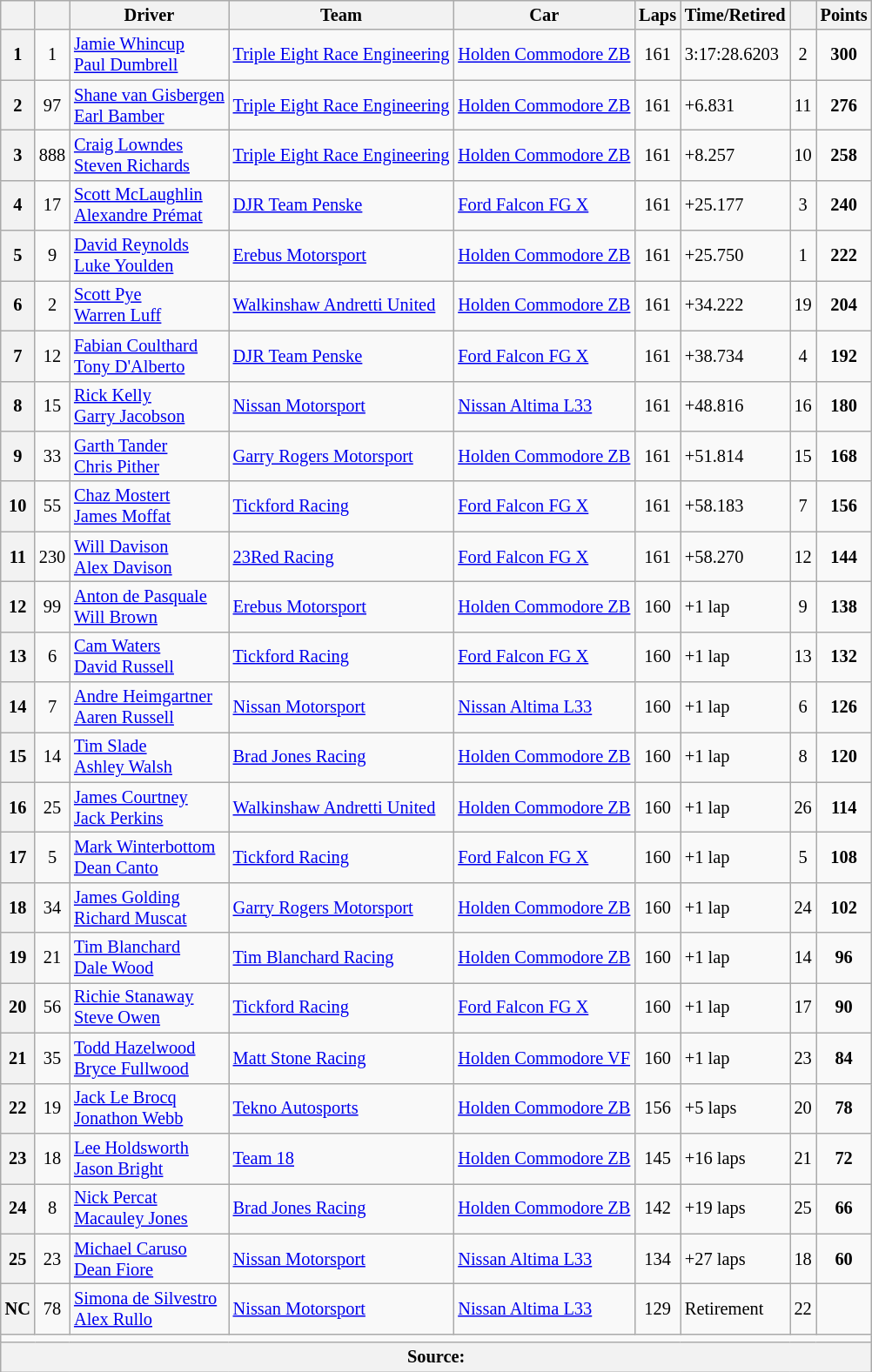<table class="wikitable" style="font-size: 85%">
<tr>
<th></th>
<th></th>
<th>Driver</th>
<th>Team</th>
<th>Car</th>
<th>Laps</th>
<th>Time/Retired</th>
<th></th>
<th>Points</th>
</tr>
<tr>
<th>1</th>
<td align="center">1</td>
<td> <a href='#'>Jamie Whincup</a><br> <a href='#'>Paul Dumbrell</a></td>
<td><a href='#'>Triple Eight Race Engineering</a></td>
<td><a href='#'>Holden Commodore ZB</a></td>
<td align="center">161</td>
<td>3:17:28.6203</td>
<td align="center">2</td>
<td align="center"><strong>300</strong></td>
</tr>
<tr>
<th>2</th>
<td align="center">97</td>
<td> <a href='#'>Shane van Gisbergen</a><br> <a href='#'>Earl Bamber</a></td>
<td><a href='#'>Triple Eight Race Engineering</a></td>
<td><a href='#'>Holden Commodore ZB</a></td>
<td align="center">161</td>
<td>+6.831</td>
<td align="center">11</td>
<td align="center"><strong>276</strong></td>
</tr>
<tr>
<th>3</th>
<td align="center">888</td>
<td> <a href='#'>Craig Lowndes</a><br> <a href='#'>Steven Richards</a></td>
<td><a href='#'>Triple Eight Race Engineering</a></td>
<td><a href='#'>Holden Commodore ZB</a></td>
<td align="center">161</td>
<td>+8.257</td>
<td align="center">10</td>
<td align="center"><strong>258</strong></td>
</tr>
<tr>
<th>4</th>
<td align="center">17</td>
<td> <a href='#'>Scott McLaughlin</a><br> <a href='#'>Alexandre Prémat</a></td>
<td><a href='#'>DJR Team Penske</a></td>
<td><a href='#'>Ford Falcon FG X</a></td>
<td align="center">161</td>
<td>+25.177</td>
<td align="center">3</td>
<td align="center"><strong>240</strong></td>
</tr>
<tr>
<th>5</th>
<td align="center">9</td>
<td> <a href='#'>David Reynolds</a><br> <a href='#'>Luke Youlden</a></td>
<td><a href='#'>Erebus Motorsport</a></td>
<td><a href='#'>Holden Commodore ZB</a></td>
<td align="center">161</td>
<td>+25.750</td>
<td align="center">1</td>
<td align="center"><strong>222</strong></td>
</tr>
<tr>
<th>6</th>
<td align="center">2</td>
<td> <a href='#'>Scott Pye</a><br> <a href='#'>Warren Luff</a></td>
<td><a href='#'>Walkinshaw Andretti United</a></td>
<td><a href='#'>Holden Commodore ZB</a></td>
<td align="center">161</td>
<td>+34.222</td>
<td align="center">19</td>
<td align="center"><strong>204</strong></td>
</tr>
<tr>
<th>7</th>
<td align="center">12</td>
<td> <a href='#'>Fabian Coulthard</a><br> <a href='#'>Tony D'Alberto</a></td>
<td><a href='#'>DJR Team Penske</a></td>
<td><a href='#'>Ford Falcon FG X</a></td>
<td align="center">161</td>
<td>+38.734</td>
<td align="center">4</td>
<td align="center"><strong>192</strong></td>
</tr>
<tr>
<th>8</th>
<td align="center">15</td>
<td> <a href='#'>Rick Kelly</a><br> <a href='#'>Garry Jacobson</a></td>
<td><a href='#'>Nissan Motorsport</a></td>
<td><a href='#'>Nissan Altima L33</a></td>
<td align="center">161</td>
<td>+48.816</td>
<td align="center">16</td>
<td align="center"><strong>180</strong></td>
</tr>
<tr>
<th>9</th>
<td align="center">33</td>
<td> <a href='#'>Garth Tander</a><br> <a href='#'>Chris Pither</a></td>
<td><a href='#'>Garry Rogers Motorsport</a></td>
<td><a href='#'>Holden Commodore ZB</a></td>
<td align="center">161</td>
<td>+51.814</td>
<td align="center">15</td>
<td align="center"><strong>168</strong></td>
</tr>
<tr>
<th>10</th>
<td align="center">55</td>
<td> <a href='#'>Chaz Mostert</a><br> <a href='#'>James Moffat</a></td>
<td><a href='#'>Tickford Racing</a></td>
<td><a href='#'>Ford Falcon FG X</a></td>
<td align="center">161</td>
<td>+58.183</td>
<td align="center">7</td>
<td align="center"><strong>156</strong></td>
</tr>
<tr>
<th>11</th>
<td align="center">230</td>
<td> <a href='#'>Will Davison</a><br> <a href='#'>Alex Davison</a></td>
<td><a href='#'>23Red Racing</a></td>
<td><a href='#'>Ford Falcon FG X</a></td>
<td align="center">161</td>
<td>+58.270</td>
<td align="center">12</td>
<td align="center"><strong>144</strong></td>
</tr>
<tr>
<th>12</th>
<td align="center">99</td>
<td> <a href='#'>Anton de Pasquale</a><br> <a href='#'>Will Brown</a></td>
<td><a href='#'>Erebus Motorsport</a></td>
<td><a href='#'>Holden Commodore ZB</a></td>
<td align="center">160</td>
<td>+1 lap</td>
<td align="center">9</td>
<td align="center"><strong>138</strong></td>
</tr>
<tr>
<th>13</th>
<td align="center">6</td>
<td> <a href='#'>Cam Waters</a><br> <a href='#'>David Russell</a></td>
<td><a href='#'>Tickford Racing</a></td>
<td><a href='#'>Ford Falcon FG X</a></td>
<td align="center">160</td>
<td>+1 lap</td>
<td align="center">13</td>
<td align="center"><strong>132</strong></td>
</tr>
<tr>
<th>14</th>
<td align="center">7</td>
<td> <a href='#'>Andre Heimgartner</a><br> <a href='#'>Aaren Russell</a></td>
<td><a href='#'>Nissan Motorsport</a></td>
<td><a href='#'>Nissan Altima L33</a></td>
<td align="center">160</td>
<td>+1 lap</td>
<td align="center">6</td>
<td align="center"><strong>126</strong></td>
</tr>
<tr>
<th>15</th>
<td align="center">14</td>
<td> <a href='#'>Tim Slade</a><br> <a href='#'>Ashley Walsh</a></td>
<td><a href='#'>Brad Jones Racing</a></td>
<td><a href='#'>Holden Commodore ZB</a></td>
<td align="center">160</td>
<td>+1 lap</td>
<td align="center">8</td>
<td align="center"><strong>120</strong></td>
</tr>
<tr>
<th>16</th>
<td align="center">25</td>
<td> <a href='#'>James Courtney</a><br> <a href='#'>Jack Perkins</a></td>
<td><a href='#'>Walkinshaw Andretti United</a></td>
<td><a href='#'>Holden Commodore ZB</a></td>
<td align="center">160</td>
<td>+1 lap</td>
<td align="center">26</td>
<td align="center"><strong>114</strong></td>
</tr>
<tr>
<th>17</th>
<td align="center">5</td>
<td> <a href='#'>Mark Winterbottom</a><br> <a href='#'>Dean Canto</a></td>
<td><a href='#'>Tickford Racing</a></td>
<td><a href='#'>Ford Falcon FG X</a></td>
<td align="center">160</td>
<td>+1 lap</td>
<td align="center">5</td>
<td align="center"><strong>108</strong></td>
</tr>
<tr>
<th>18</th>
<td align="center">34</td>
<td> <a href='#'>James Golding</a><br> <a href='#'>Richard Muscat</a></td>
<td><a href='#'>Garry Rogers Motorsport</a></td>
<td><a href='#'>Holden Commodore ZB</a></td>
<td align="center">160</td>
<td>+1 lap</td>
<td align="center">24</td>
<td align="center"><strong>102</strong></td>
</tr>
<tr>
<th>19</th>
<td align="center">21</td>
<td> <a href='#'>Tim Blanchard</a><br> <a href='#'>Dale Wood</a></td>
<td><a href='#'>Tim Blanchard Racing</a></td>
<td><a href='#'>Holden Commodore ZB</a></td>
<td align="center">160</td>
<td>+1 lap</td>
<td align="center">14</td>
<td align="center"><strong>96</strong></td>
</tr>
<tr>
<th>20</th>
<td align="center">56</td>
<td> <a href='#'>Richie Stanaway</a><br> <a href='#'>Steve Owen</a></td>
<td><a href='#'>Tickford Racing</a></td>
<td><a href='#'>Ford Falcon FG X</a></td>
<td align="center">160</td>
<td>+1 lap</td>
<td align="center">17</td>
<td align="center"><strong>90</strong></td>
</tr>
<tr>
<th>21</th>
<td align="center">35</td>
<td> <a href='#'>Todd Hazelwood</a><br> <a href='#'>Bryce Fullwood</a></td>
<td><a href='#'>Matt Stone Racing</a></td>
<td><a href='#'>Holden Commodore VF</a></td>
<td align="center">160</td>
<td>+1 lap</td>
<td align="center">23</td>
<td align="center"><strong>84</strong></td>
</tr>
<tr>
<th>22</th>
<td align="center">19</td>
<td> <a href='#'>Jack Le Brocq</a><br> <a href='#'>Jonathon Webb</a></td>
<td><a href='#'>Tekno Autosports</a></td>
<td><a href='#'>Holden Commodore ZB</a></td>
<td align="center">156</td>
<td>+5 laps</td>
<td align="center">20</td>
<td align="center"><strong>78</strong></td>
</tr>
<tr>
<th>23</th>
<td align="center">18</td>
<td> <a href='#'>Lee Holdsworth</a><br> <a href='#'>Jason Bright</a></td>
<td><a href='#'>Team 18</a></td>
<td><a href='#'>Holden Commodore ZB</a></td>
<td align="center">145</td>
<td>+16 laps</td>
<td align="center">21</td>
<td align="center"><strong>72</strong></td>
</tr>
<tr>
<th>24</th>
<td align="center">8</td>
<td> <a href='#'>Nick Percat</a><br> <a href='#'>Macauley Jones</a></td>
<td><a href='#'>Brad Jones Racing</a></td>
<td><a href='#'>Holden Commodore ZB</a></td>
<td align="center">142</td>
<td>+19 laps</td>
<td align="center">25</td>
<td align="center"><strong>66</strong></td>
</tr>
<tr>
<th>25</th>
<td align="center">23</td>
<td> <a href='#'>Michael Caruso</a><br> <a href='#'>Dean Fiore</a></td>
<td><a href='#'>Nissan Motorsport</a></td>
<td><a href='#'>Nissan Altima L33</a></td>
<td align="center">134</td>
<td>+27 laps</td>
<td align="center">18</td>
<td align="center"><strong>60</strong></td>
</tr>
<tr>
<th>NC</th>
<td align="center">78</td>
<td> <a href='#'>Simona de Silvestro</a><br> <a href='#'>Alex Rullo</a></td>
<td><a href='#'>Nissan Motorsport</a></td>
<td><a href='#'>Nissan Altima L33</a></td>
<td align="center">129</td>
<td>Retirement</td>
<td align="center">22</td>
<td></td>
</tr>
<tr>
<td colspan="9" align="center"></td>
</tr>
<tr>
<th colspan="9">Source:</th>
</tr>
</table>
